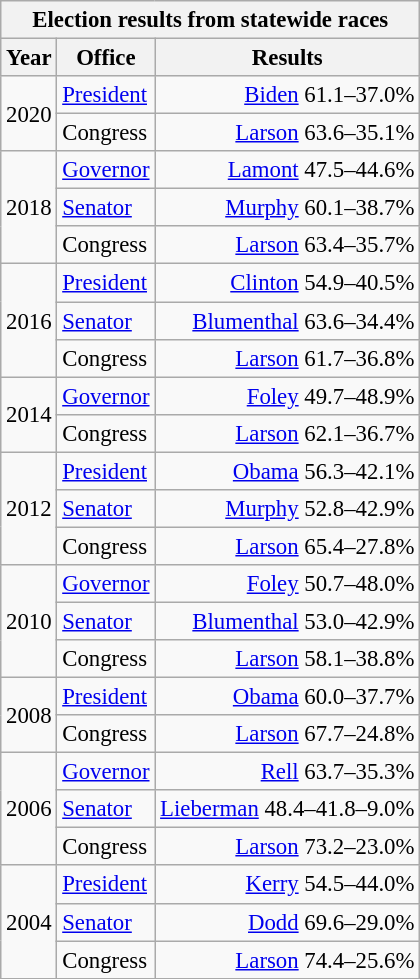<table class="wikitable" style="font-size:95%;">
<tr>
<th colspan=3>Election results from statewide races</th>
</tr>
<tr>
<th>Year</th>
<th>Office</th>
<th>Results</th>
</tr>
<tr>
<td rowspan=2>2020</td>
<td><a href='#'>President</a></td>
<td align="right" ><a href='#'>Biden</a> 61.1–37.0%</td>
</tr>
<tr>
<td>Congress</td>
<td align="right" ><a href='#'>Larson</a> 63.6–35.1%</td>
</tr>
<tr>
<td rowspan=3>2018</td>
<td><a href='#'>Governor</a></td>
<td align="right" ><a href='#'>Lamont</a> 47.5–44.6%</td>
</tr>
<tr>
<td><a href='#'>Senator</a></td>
<td align="right" ><a href='#'>Murphy</a> 60.1–38.7%</td>
</tr>
<tr>
<td>Congress</td>
<td align="right" ><a href='#'>Larson</a> 63.4–35.7%</td>
</tr>
<tr>
<td rowspan=3>2016</td>
<td><a href='#'>President</a></td>
<td align="right" ><a href='#'>Clinton</a> 54.9–40.5%</td>
</tr>
<tr>
<td><a href='#'>Senator</a></td>
<td align="right" ><a href='#'>Blumenthal</a> 63.6–34.4%</td>
</tr>
<tr>
<td>Congress</td>
<td align="right" ><a href='#'>Larson</a> 61.7–36.8%</td>
</tr>
<tr>
<td rowspan=2>2014</td>
<td><a href='#'>Governor</a></td>
<td align="right" ><a href='#'>Foley</a> 49.7–48.9%</td>
</tr>
<tr>
<td>Congress</td>
<td align="right" ><a href='#'>Larson</a> 62.1–36.7%</td>
</tr>
<tr>
<td rowspan=3>2012</td>
<td><a href='#'>President</a></td>
<td align="right" ><a href='#'>Obama</a> 56.3–42.1%</td>
</tr>
<tr>
<td><a href='#'>Senator</a></td>
<td align="right" ><a href='#'>Murphy</a> 52.8–42.9%</td>
</tr>
<tr>
<td>Congress</td>
<td align="right" ><a href='#'>Larson</a> 65.4–27.8%</td>
</tr>
<tr>
<td rowspan=3>2010</td>
<td><a href='#'>Governor</a></td>
<td align="right" ><a href='#'>Foley</a> 50.7–48.0%</td>
</tr>
<tr>
<td><a href='#'>Senator</a></td>
<td align="right" ><a href='#'>Blumenthal</a> 53.0–42.9%</td>
</tr>
<tr>
<td>Congress</td>
<td align="right" ><a href='#'>Larson</a> 58.1–38.8%</td>
</tr>
<tr>
<td rowspan=2>2008</td>
<td><a href='#'>President</a></td>
<td align="right" ><a href='#'>Obama</a> 60.0–37.7%</td>
</tr>
<tr>
<td>Congress</td>
<td align="right" ><a href='#'>Larson</a> 67.7–24.8%</td>
</tr>
<tr>
<td rowspan=3>2006</td>
<td><a href='#'>Governor</a></td>
<td align="right" ><a href='#'>Rell</a> 63.7–35.3%</td>
</tr>
<tr>
<td><a href='#'>Senator</a></td>
<td align="right" ><a href='#'>Lieberman</a> 48.4–41.8–9.0%</td>
</tr>
<tr>
<td>Congress</td>
<td align="right" ><a href='#'>Larson</a> 73.2–23.0%</td>
</tr>
<tr>
<td rowspan=3>2004</td>
<td><a href='#'>President</a></td>
<td align="right" ><a href='#'>Kerry</a> 54.5–44.0%</td>
</tr>
<tr>
<td><a href='#'>Senator</a></td>
<td align="right" ><a href='#'>Dodd</a> 69.6–29.0%</td>
</tr>
<tr>
<td>Congress</td>
<td align="right" ><a href='#'>Larson</a> 74.4–25.6%</td>
</tr>
<tr>
</tr>
</table>
